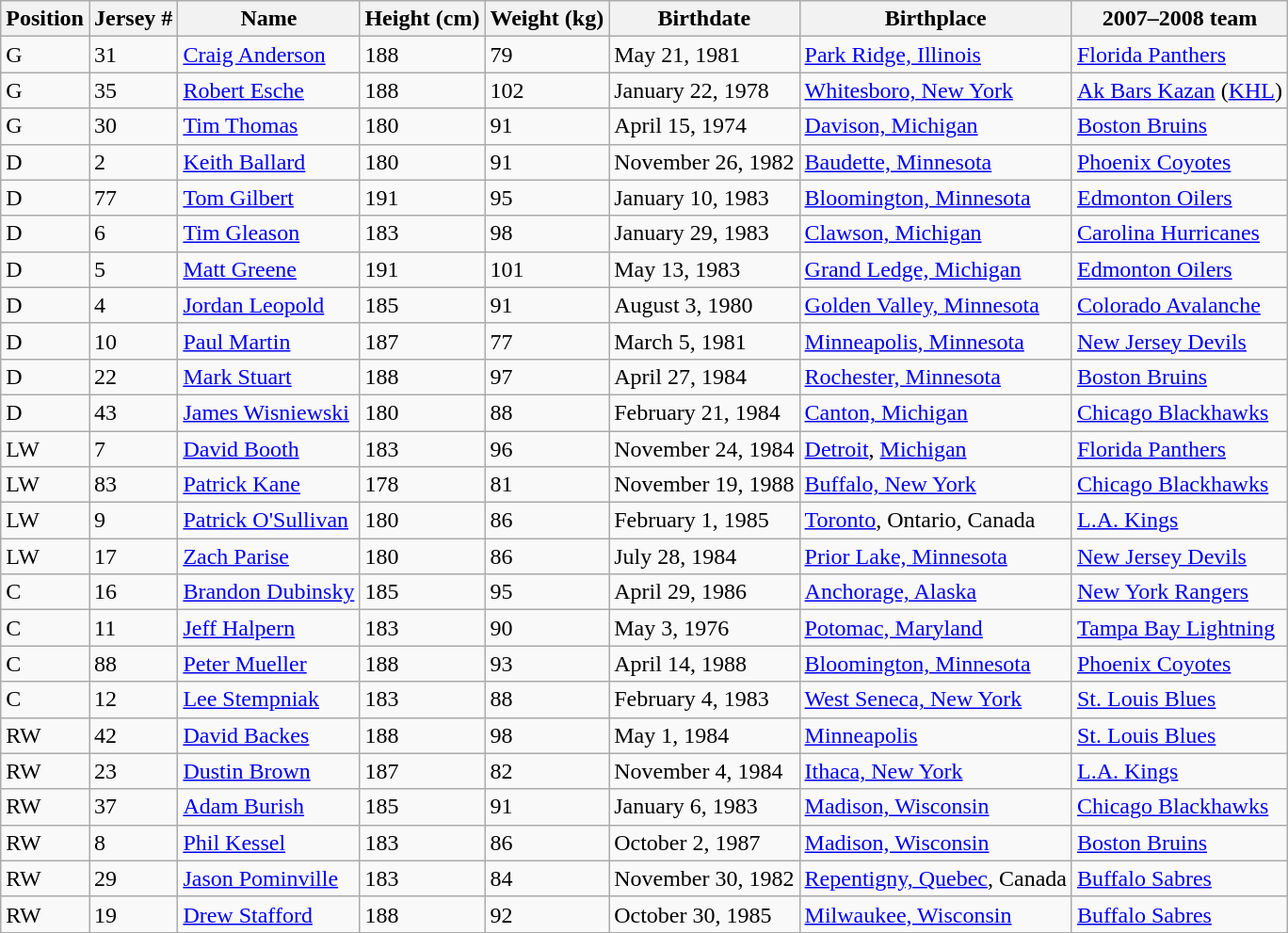<table class="wikitable sortable">
<tr>
<th>Position</th>
<th>Jersey #</th>
<th>Name</th>
<th>Height (cm)</th>
<th>Weight (kg)</th>
<th>Birthdate</th>
<th>Birthplace</th>
<th>2007–2008 team</th>
</tr>
<tr>
<td>G</td>
<td>31</td>
<td><a href='#'>Craig Anderson</a></td>
<td>188</td>
<td>79</td>
<td>May 21, 1981</td>
<td><a href='#'>Park Ridge, Illinois</a></td>
<td><a href='#'>Florida Panthers</a></td>
</tr>
<tr>
<td>G</td>
<td>35</td>
<td><a href='#'>Robert Esche</a></td>
<td>188</td>
<td>102</td>
<td>January 22, 1978</td>
<td><a href='#'>Whitesboro, New York</a></td>
<td><a href='#'>Ak Bars Kazan</a> (<a href='#'>KHL</a>)</td>
</tr>
<tr>
<td>G</td>
<td>30</td>
<td><a href='#'>Tim Thomas</a></td>
<td>180</td>
<td>91</td>
<td>April 15, 1974</td>
<td><a href='#'>Davison, Michigan</a></td>
<td><a href='#'>Boston Bruins</a></td>
</tr>
<tr>
<td>D</td>
<td>2</td>
<td><a href='#'>Keith Ballard</a></td>
<td>180</td>
<td>91</td>
<td>November 26, 1982</td>
<td><a href='#'>Baudette, Minnesota</a></td>
<td><a href='#'>Phoenix Coyotes</a></td>
</tr>
<tr>
<td>D</td>
<td>77</td>
<td><a href='#'>Tom Gilbert</a></td>
<td>191</td>
<td>95</td>
<td>January 10, 1983</td>
<td><a href='#'>Bloomington, Minnesota</a></td>
<td><a href='#'>Edmonton Oilers</a></td>
</tr>
<tr>
<td>D</td>
<td>6</td>
<td><a href='#'>Tim Gleason</a></td>
<td>183</td>
<td>98</td>
<td>January 29, 1983</td>
<td><a href='#'>Clawson, Michigan</a></td>
<td><a href='#'>Carolina Hurricanes</a></td>
</tr>
<tr>
<td>D</td>
<td>5</td>
<td><a href='#'>Matt Greene</a></td>
<td>191</td>
<td>101</td>
<td>May 13, 1983</td>
<td><a href='#'>Grand Ledge, Michigan</a></td>
<td><a href='#'>Edmonton Oilers</a></td>
</tr>
<tr>
<td>D</td>
<td>4</td>
<td><a href='#'>Jordan Leopold</a></td>
<td>185</td>
<td>91</td>
<td>August 3, 1980</td>
<td><a href='#'>Golden Valley, Minnesota</a></td>
<td><a href='#'>Colorado Avalanche</a></td>
</tr>
<tr>
<td>D</td>
<td>10</td>
<td><a href='#'>Paul Martin</a></td>
<td>187</td>
<td>77</td>
<td>March 5, 1981</td>
<td><a href='#'>Minneapolis, Minnesota</a></td>
<td><a href='#'>New Jersey Devils</a></td>
</tr>
<tr>
<td>D</td>
<td>22</td>
<td><a href='#'>Mark Stuart</a></td>
<td>188</td>
<td>97</td>
<td>April 27, 1984</td>
<td><a href='#'>Rochester, Minnesota</a></td>
<td><a href='#'>Boston Bruins</a></td>
</tr>
<tr>
<td>D</td>
<td>43</td>
<td><a href='#'>James Wisniewski</a></td>
<td>180</td>
<td>88</td>
<td>February 21, 1984</td>
<td><a href='#'>Canton, Michigan</a></td>
<td><a href='#'>Chicago Blackhawks</a></td>
</tr>
<tr>
<td>LW</td>
<td>7</td>
<td><a href='#'>David Booth</a></td>
<td>183</td>
<td>96</td>
<td>November 24, 1984</td>
<td><a href='#'>Detroit</a>, <a href='#'>Michigan</a></td>
<td><a href='#'>Florida Panthers</a></td>
</tr>
<tr>
<td>LW</td>
<td>83</td>
<td><a href='#'>Patrick Kane</a></td>
<td>178</td>
<td>81</td>
<td>November 19, 1988</td>
<td><a href='#'>Buffalo, New York</a></td>
<td><a href='#'>Chicago Blackhawks</a></td>
</tr>
<tr>
<td>LW</td>
<td>9</td>
<td><a href='#'>Patrick O'Sullivan</a></td>
<td>180</td>
<td>86</td>
<td>February 1, 1985</td>
<td><a href='#'>Toronto</a>, Ontario, Canada</td>
<td><a href='#'>L.A. Kings</a></td>
</tr>
<tr>
<td>LW</td>
<td>17</td>
<td><a href='#'>Zach Parise</a></td>
<td>180</td>
<td>86</td>
<td>July 28, 1984</td>
<td><a href='#'>Prior Lake, Minnesota</a></td>
<td><a href='#'>New Jersey Devils</a></td>
</tr>
<tr>
<td>C</td>
<td>16</td>
<td><a href='#'>Brandon Dubinsky</a></td>
<td>185</td>
<td>95</td>
<td>April 29, 1986</td>
<td><a href='#'>Anchorage, Alaska</a></td>
<td><a href='#'>New York Rangers</a></td>
</tr>
<tr>
<td>C</td>
<td>11</td>
<td><a href='#'>Jeff Halpern</a></td>
<td>183</td>
<td>90</td>
<td>May 3, 1976</td>
<td><a href='#'>Potomac, Maryland</a></td>
<td><a href='#'>Tampa Bay Lightning</a></td>
</tr>
<tr>
<td>C</td>
<td>88</td>
<td><a href='#'>Peter Mueller</a></td>
<td>188</td>
<td>93</td>
<td>April 14, 1988</td>
<td><a href='#'>Bloomington, Minnesota</a></td>
<td><a href='#'>Phoenix Coyotes</a></td>
</tr>
<tr>
<td>C</td>
<td>12</td>
<td><a href='#'>Lee Stempniak</a></td>
<td>183</td>
<td>88</td>
<td>February 4, 1983</td>
<td><a href='#'>West Seneca, New York</a></td>
<td><a href='#'>St. Louis Blues</a></td>
</tr>
<tr>
<td>RW</td>
<td>42</td>
<td><a href='#'>David Backes</a></td>
<td>188</td>
<td>98</td>
<td>May 1, 1984</td>
<td><a href='#'>Minneapolis</a></td>
<td><a href='#'>St. Louis Blues</a></td>
</tr>
<tr>
<td>RW</td>
<td>23</td>
<td><a href='#'>Dustin Brown</a></td>
<td>187</td>
<td>82</td>
<td>November 4, 1984</td>
<td><a href='#'>Ithaca, New York</a></td>
<td><a href='#'>L.A. Kings</a></td>
</tr>
<tr>
<td>RW</td>
<td>37</td>
<td><a href='#'>Adam Burish</a></td>
<td>185</td>
<td>91</td>
<td>January 6, 1983</td>
<td><a href='#'>Madison, Wisconsin</a></td>
<td><a href='#'>Chicago Blackhawks</a></td>
</tr>
<tr>
<td>RW</td>
<td>8</td>
<td><a href='#'>Phil Kessel</a></td>
<td>183</td>
<td>86</td>
<td>October 2, 1987</td>
<td><a href='#'>Madison, Wisconsin</a></td>
<td><a href='#'>Boston Bruins</a></td>
</tr>
<tr>
<td>RW</td>
<td>29</td>
<td><a href='#'>Jason Pominville</a></td>
<td>183</td>
<td>84</td>
<td>November 30, 1982</td>
<td><a href='#'>Repentigny, Quebec</a>, Canada</td>
<td><a href='#'>Buffalo Sabres</a></td>
</tr>
<tr>
<td>RW</td>
<td>19</td>
<td><a href='#'>Drew Stafford</a></td>
<td>188</td>
<td>92</td>
<td>October 30, 1985</td>
<td><a href='#'>Milwaukee, Wisconsin</a></td>
<td><a href='#'>Buffalo Sabres</a></td>
</tr>
</table>
